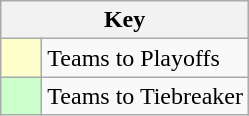<table class="wikitable" style="text-align: center;">
<tr>
<th colspan=2>Key</th>
</tr>
<tr>
<td style="background:#ffffcc; width:20px;"></td>
<td align=left>Teams to Playoffs</td>
</tr>
<tr>
<td style="background:#ccffcc; width:20px;"></td>
<td align=left>Teams to Tiebreaker</td>
</tr>
</table>
